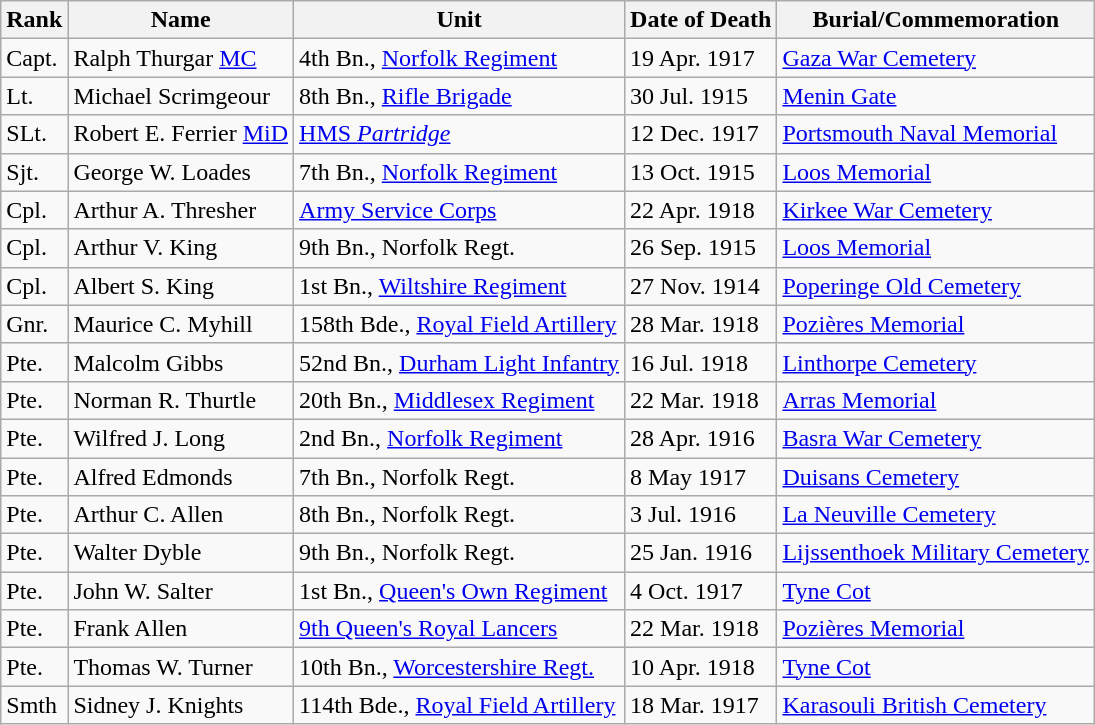<table class="wikitable">
<tr>
<th>Rank</th>
<th>Name</th>
<th>Unit</th>
<th>Date of Death</th>
<th>Burial/Commemoration</th>
</tr>
<tr>
<td>Capt.</td>
<td>Ralph Thurgar <a href='#'>MC</a></td>
<td>4th Bn., <a href='#'>Norfolk Regiment</a></td>
<td>19 Apr. 1917</td>
<td><a href='#'>Gaza War Cemetery</a></td>
</tr>
<tr>
<td>Lt.</td>
<td>Michael Scrimgeour</td>
<td>8th Bn., <a href='#'>Rifle Brigade</a></td>
<td>30 Jul. 1915</td>
<td><a href='#'>Menin Gate</a></td>
</tr>
<tr>
<td>SLt.</td>
<td>Robert E. Ferrier <a href='#'>MiD</a></td>
<td><a href='#'>HMS <em>Partridge</em></a></td>
<td>12 Dec. 1917</td>
<td><a href='#'>Portsmouth Naval Memorial</a></td>
</tr>
<tr>
<td>Sjt.</td>
<td>George W. Loades</td>
<td>7th Bn., <a href='#'>Norfolk Regiment</a></td>
<td>13 Oct. 1915</td>
<td><a href='#'>Loos Memorial</a></td>
</tr>
<tr>
<td>Cpl.</td>
<td>Arthur A. Thresher</td>
<td><a href='#'>Army Service Corps</a></td>
<td>22 Apr. 1918</td>
<td><a href='#'>Kirkee War Cemetery</a></td>
</tr>
<tr>
<td>Cpl.</td>
<td>Arthur V. King</td>
<td>9th Bn., Norfolk Regt.</td>
<td>26 Sep. 1915</td>
<td><a href='#'>Loos Memorial</a></td>
</tr>
<tr>
<td>Cpl.</td>
<td>Albert S. King</td>
<td>1st Bn., <a href='#'>Wiltshire Regiment</a></td>
<td>27 Nov. 1914</td>
<td><a href='#'>Poperinge Old Cemetery</a></td>
</tr>
<tr>
<td>Gnr.</td>
<td>Maurice C. Myhill</td>
<td>158th Bde., <a href='#'>Royal Field Artillery</a></td>
<td>28 Mar. 1918</td>
<td><a href='#'>Pozières Memorial</a></td>
</tr>
<tr>
<td>Pte.</td>
<td>Malcolm Gibbs</td>
<td>52nd Bn., <a href='#'>Durham Light Infantry</a></td>
<td>16 Jul. 1918</td>
<td><a href='#'>Linthorpe Cemetery</a></td>
</tr>
<tr>
<td>Pte.</td>
<td>Norman R. Thurtle</td>
<td>20th Bn., <a href='#'>Middlesex Regiment</a></td>
<td>22 Mar. 1918</td>
<td><a href='#'>Arras Memorial</a></td>
</tr>
<tr>
<td>Pte.</td>
<td>Wilfred J. Long</td>
<td>2nd Bn., <a href='#'>Norfolk Regiment</a></td>
<td>28 Apr. 1916</td>
<td><a href='#'>Basra War Cemetery</a></td>
</tr>
<tr>
<td>Pte.</td>
<td>Alfred Edmonds</td>
<td>7th Bn., Norfolk Regt.</td>
<td>8 May 1917</td>
<td><a href='#'>Duisans Cemetery</a></td>
</tr>
<tr>
<td>Pte.</td>
<td>Arthur C. Allen</td>
<td>8th Bn., Norfolk Regt.</td>
<td>3 Jul. 1916</td>
<td><a href='#'>La Neuville Cemetery</a></td>
</tr>
<tr>
<td>Pte.</td>
<td>Walter Dyble</td>
<td>9th Bn., Norfolk Regt.</td>
<td>25 Jan. 1916</td>
<td><a href='#'>Lijssenthoek Military Cemetery</a></td>
</tr>
<tr>
<td>Pte.</td>
<td>John W. Salter</td>
<td>1st Bn., <a href='#'>Queen's Own Regiment</a></td>
<td>4 Oct. 1917</td>
<td><a href='#'>Tyne Cot</a></td>
</tr>
<tr>
<td>Pte.</td>
<td>Frank Allen</td>
<td><a href='#'>9th Queen's Royal Lancers</a></td>
<td>22 Mar. 1918</td>
<td><a href='#'>Pozières Memorial</a></td>
</tr>
<tr>
<td>Pte.</td>
<td>Thomas W. Turner</td>
<td>10th Bn., <a href='#'>Worcestershire Regt.</a></td>
<td>10 Apr. 1918</td>
<td><a href='#'>Tyne Cot</a></td>
</tr>
<tr>
<td>Smth</td>
<td>Sidney J. Knights</td>
<td>114th Bde., <a href='#'>Royal Field Artillery</a></td>
<td>18 Mar. 1917</td>
<td><a href='#'>Karasouli British Cemetery</a></td>
</tr>
</table>
